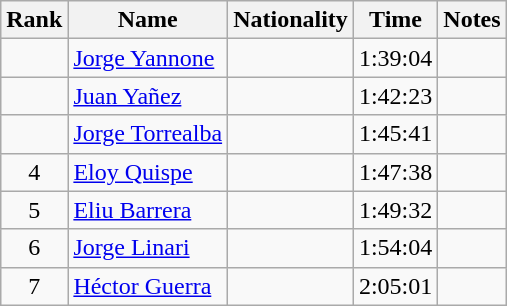<table class="wikitable sortable" style="text-align:center">
<tr>
<th>Rank</th>
<th>Name</th>
<th>Nationality</th>
<th>Time</th>
<th>Notes</th>
</tr>
<tr>
<td></td>
<td align=left><a href='#'>Jorge Yannone</a></td>
<td align=left></td>
<td>1:39:04</td>
<td></td>
</tr>
<tr>
<td></td>
<td align=left><a href='#'>Juan Yañez</a></td>
<td align=left></td>
<td>1:42:23</td>
<td></td>
</tr>
<tr>
<td></td>
<td align=left><a href='#'>Jorge Torrealba</a></td>
<td align=left></td>
<td>1:45:41</td>
<td></td>
</tr>
<tr>
<td>4</td>
<td align=left><a href='#'>Eloy Quispe</a></td>
<td align=left></td>
<td>1:47:38</td>
<td></td>
</tr>
<tr>
<td>5</td>
<td align=left><a href='#'>Eliu Barrera</a></td>
<td align=left></td>
<td>1:49:32</td>
<td></td>
</tr>
<tr>
<td>6</td>
<td align=left><a href='#'>Jorge Linari</a></td>
<td align=left></td>
<td>1:54:04</td>
<td></td>
</tr>
<tr>
<td>7</td>
<td align=left><a href='#'>Héctor Guerra</a></td>
<td align=left></td>
<td>2:05:01</td>
<td></td>
</tr>
</table>
